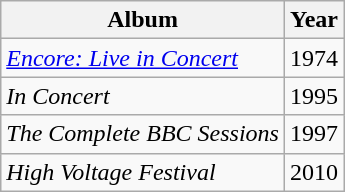<table class="wikitable">
<tr>
<th>Album</th>
<th>Year</th>
</tr>
<tr>
<td><em><a href='#'>Encore: Live in Concert</a></em></td>
<td>1974</td>
</tr>
<tr>
<td><em>In Concert</em></td>
<td>1995</td>
</tr>
<tr>
<td><em>The Complete BBC Sessions</em></td>
<td>1997</td>
</tr>
<tr>
<td><em>High Voltage Festival</em></td>
<td>2010</td>
</tr>
</table>
